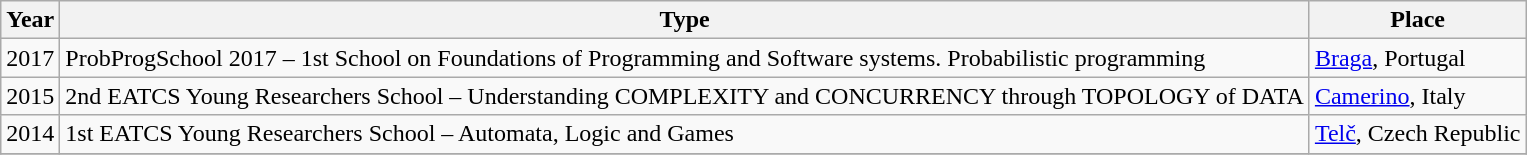<table class="wikitable">
<tr>
<th>Year</th>
<th>Type</th>
<th>Place</th>
</tr>
<tr>
<td>2017</td>
<td>ProbProgSchool 2017 – 1st School on Foundations of Programming and Software systems. Probabilistic programming</td>
<td><a href='#'>Braga</a>, Portugal</td>
</tr>
<tr>
<td>2015</td>
<td>2nd EATCS Young Researchers School – Understanding COMPLEXITY and CONCURRENCY through TOPOLOGY of DATA</td>
<td><a href='#'>Camerino</a>, Italy</td>
</tr>
<tr>
<td>2014</td>
<td>1st EATCS Young Researchers School – Automata, Logic and Games</td>
<td><a href='#'>Telč</a>, Czech Republic</td>
</tr>
<tr>
</tr>
</table>
